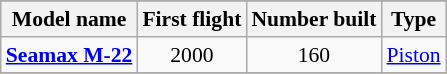<table class="wikitable" align=center style="font-size:90%;">
<tr>
</tr>
<tr style="background:#efefef;">
<th>Model name</th>
<th>First flight</th>
<th>Number built</th>
<th>Type</th>
</tr>
<tr>
<td align=left><strong><a href='#'>Seamax M-22</a></strong></td>
<td align=center>2000</td>
<td align=center>160</td>
<td align=left><a href='#'>Piston</a></td>
</tr>
<tr>
</tr>
</table>
